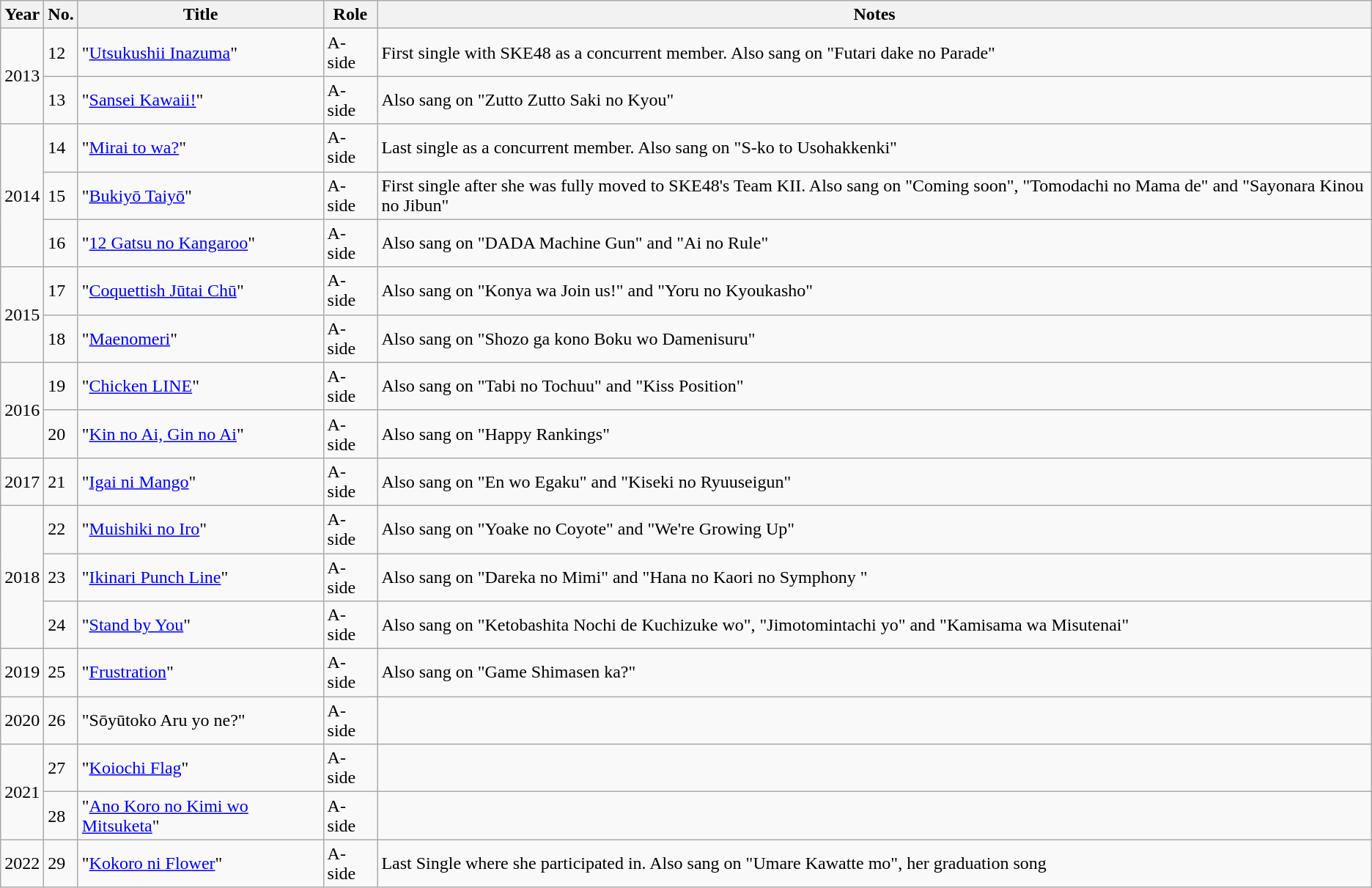<table class="wikitable sortable">
<tr>
<th>Year</th>
<th>No.</th>
<th>Title</th>
<th>Role</th>
<th>Notes</th>
</tr>
<tr>
<td rowspan="2">2013</td>
<td>12</td>
<td>"<a href='#'>Utsukushii Inazuma</a>"</td>
<td>A-side</td>
<td>First single with SKE48 as a concurrent member. Also sang on "Futari dake no Parade"</td>
</tr>
<tr>
<td>13</td>
<td>"<a href='#'>Sansei Kawaii!</a>"</td>
<td>A-side</td>
<td>Also sang on "Zutto Zutto Saki no Kyou"</td>
</tr>
<tr>
<td rowspan="3">2014</td>
<td>14</td>
<td>"<a href='#'>Mirai to wa?</a>"</td>
<td>A-side</td>
<td>Last single as a concurrent member. Also sang on "S-ko to Usohakkenki"</td>
</tr>
<tr>
<td>15</td>
<td>"<a href='#'>Bukiyō Taiyō</a>"</td>
<td>A-side</td>
<td>First single after she was fully moved to SKE48's Team KII. Also sang on "Coming soon", "Tomodachi no Mama de" and "Sayonara Kinou no Jibun"</td>
</tr>
<tr>
<td>16</td>
<td>"<a href='#'>12 Gatsu no Kangaroo</a>"</td>
<td>A-side</td>
<td>Also sang on "DADA Machine Gun" and "Ai no Rule"</td>
</tr>
<tr>
<td rowspan="2">2015</td>
<td>17</td>
<td>"<a href='#'>Coquettish Jūtai Chū</a>"</td>
<td>A-side</td>
<td>Also sang on "Konya wa Join us!" and "Yoru no Kyoukasho"</td>
</tr>
<tr>
<td>18</td>
<td>"<a href='#'>Maenomeri</a>"</td>
<td>A-side</td>
<td>Also sang on "Shozo ga kono Boku wo Damenisuru"</td>
</tr>
<tr>
<td rowspan="2">2016</td>
<td>19</td>
<td>"<a href='#'>Chicken LINE</a>"</td>
<td>A-side</td>
<td>Also sang on "Tabi no Tochuu" and "Kiss Position"</td>
</tr>
<tr>
<td>20</td>
<td>"<a href='#'>Kin no Ai, Gin no Ai</a>"</td>
<td>A-side</td>
<td>Also sang on "Happy Rankings"</td>
</tr>
<tr>
<td>2017</td>
<td>21</td>
<td>"<a href='#'>Igai ni Mango</a>"</td>
<td>A-side</td>
<td>Also sang on "En wo Egaku" and "Kiseki no Ryuuseigun"</td>
</tr>
<tr>
<td rowspan="3">2018</td>
<td>22</td>
<td>"<a href='#'>Muishiki no Iro</a>"</td>
<td>A-side</td>
<td>Also sang on "Yoake no Coyote" and "We're Growing Up"</td>
</tr>
<tr>
<td>23</td>
<td>"<a href='#'>Ikinari Punch Line</a>"</td>
<td>A-side</td>
<td>Also sang on "Dareka no Mimi" and "Hana no Kaori no Symphony "</td>
</tr>
<tr>
<td>24</td>
<td>"<a href='#'>Stand by You</a>"</td>
<td>A-side</td>
<td>Also sang on "Ketobashita Nochi de Kuchizuke wo", "Jimotomintachi yo" and "Kamisama wa Misutenai"</td>
</tr>
<tr>
<td>2019</td>
<td>25</td>
<td>"<a href='#'>Frustration</a>"</td>
<td>A-side</td>
<td>Also sang on "Game Shimasen ka?"</td>
</tr>
<tr>
<td>2020</td>
<td>26</td>
<td>"Sōyūtoko Aru yo ne?"</td>
<td>A-side</td>
<td></td>
</tr>
<tr>
<td rowspan="2">2021</td>
<td>27</td>
<td>"<a href='#'>Koiochi Flag</a>"</td>
<td>A-side</td>
<td></td>
</tr>
<tr>
<td>28</td>
<td>"<a href='#'>Ano Koro no Kimi wo Mitsuketa</a>"</td>
<td>A-side</td>
<td></td>
</tr>
<tr>
<td>2022</td>
<td>29</td>
<td>"<a href='#'>Kokoro ni Flower</a>"</td>
<td>A-side</td>
<td>Last Single where she participated in. Also sang on "Umare Kawatte mo", her graduation song</td>
</tr>
</table>
